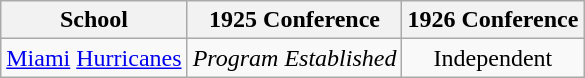<table class="wikitable sortable">
<tr>
<th>School</th>
<th>1925 Conference</th>
<th>1926 Conference</th>
</tr>
<tr style="text-align:center;">
<td><a href='#'>Miami</a> <a href='#'>Hurricanes</a></td>
<td><em>Program Established</em></td>
<td>Independent</td>
</tr>
</table>
